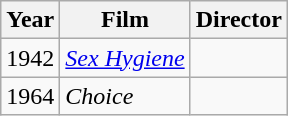<table class="wikitable">
<tr>
<th>Year</th>
<th>Film</th>
<th>Director</th>
</tr>
<tr>
<td>1942</td>
<td><em><a href='#'>Sex Hygiene</a></em></td>
<td></td>
</tr>
<tr>
<td>1964</td>
<td><em>Choice</em></td>
<td></td>
</tr>
</table>
